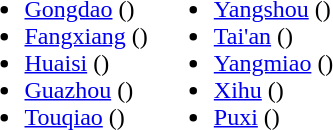<table>
<tr>
<td valign="top"><br><ul><li><a href='#'>Gongdao</a> ()</li><li><a href='#'>Fangxiang</a> ()</li><li><a href='#'>Huaisi</a> ()</li><li><a href='#'>Guazhou</a> ()</li><li><a href='#'>Touqiao</a> ()</li></ul></td>
<td valign="top"><br><ul><li><a href='#'>Yangshou</a> ()</li><li><a href='#'>Tai'an</a> ()</li><li><a href='#'>Yangmiao</a> ()</li><li><a href='#'>Xihu</a> ()</li><li><a href='#'>Puxi</a> ()</li></ul></td>
</tr>
</table>
